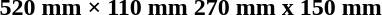<table>
<tr>
<th>520 mm × 110 mm</th>
<th>270 mm x 150 mm</th>
</tr>
<tr>
<td><br></td>
<td><br></td>
</tr>
</table>
